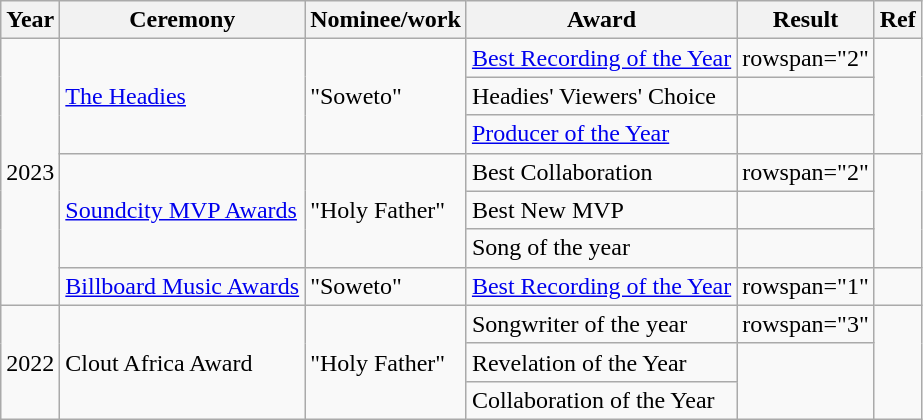<table class="wikitable">
<tr>
<th>Year</th>
<th>Ceremony</th>
<th>Nominee/work</th>
<th>Award</th>
<th>Result</th>
<th>Ref</th>
</tr>
<tr>
<td rowspan="7">2023</td>
<td rowspan="3"><a href='#'>The Headies</a></td>
<td rowspan="3">"Soweto"</td>
<td><a href='#'>Best Recording of the Year</a></td>
<td>rowspan="2" </td>
<td rowspan="3"></td>
</tr>
<tr>
<td>Headies' Viewers' Choice</td>
</tr>
<tr>
<td><a href='#'>Producer of the Year</a></td>
<td></td>
</tr>
<tr>
<td rowspan="3"><a href='#'>Soundcity MVP Awards</a></td>
<td rowspan="3">"Holy Father"</td>
<td>Best Collaboration</td>
<td>rowspan="2" </td>
<td rowspan="3"></td>
</tr>
<tr>
<td>Best New MVP</td>
</tr>
<tr>
<td>Song of the year</td>
<td></td>
</tr>
<tr>
<td rowspan="1"><a href='#'>Billboard Music Awards</a></td>
<td rowspan="1">"Soweto"</td>
<td><a href='#'>Best Recording of the Year</a></td>
<td>rowspan="1" </td>
<td></td>
</tr>
<tr>
<td rowspan="3">2022</td>
<td rowspan="3">Clout Africa Award</td>
<td rowspan="3">"Holy Father"</td>
<td>Songwriter of the year</td>
<td>rowspan="3" </td>
<td rowspan="3"></td>
</tr>
<tr>
<td>Revelation of the Year</td>
</tr>
<tr>
<td>Collaboration of the Year</td>
</tr>
</table>
